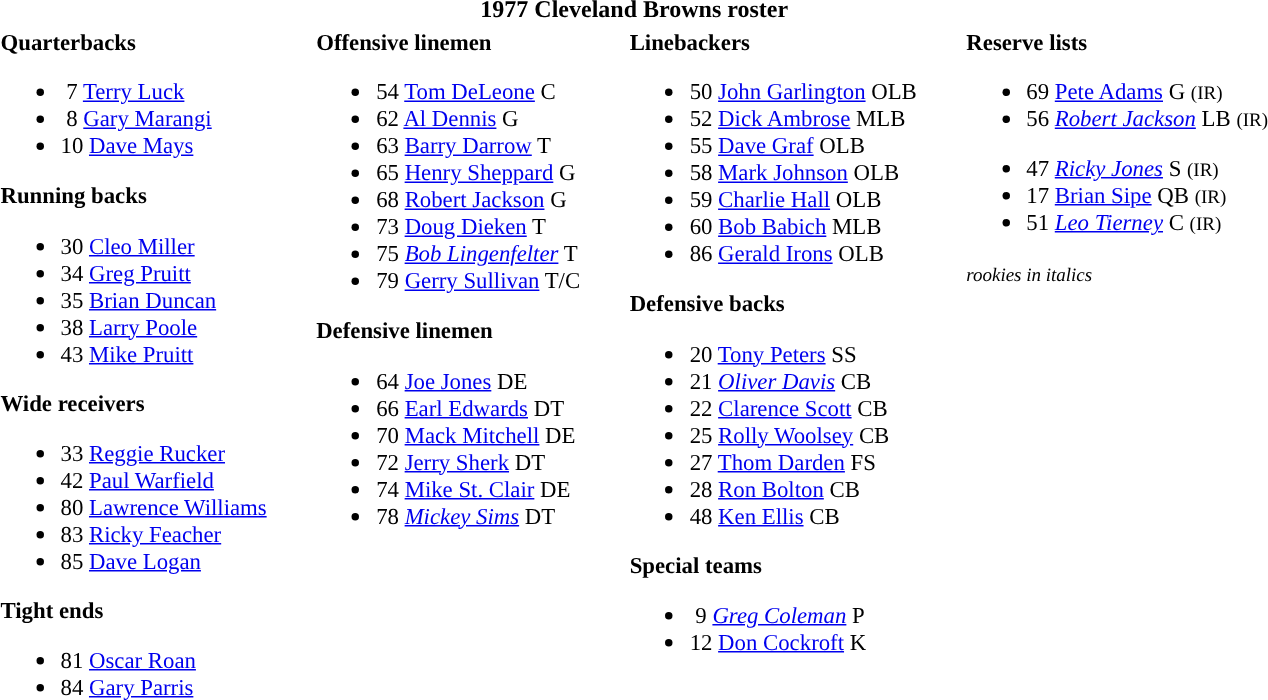<table class="toccolours" style="text-align: left;">
<tr>
<th colspan="7" style="text-align:center;">1977 Cleveland Browns roster</th>
</tr>
<tr>
<td style="font-size: 95%;" valign="top"><strong>Quarterbacks</strong><br><ul><li><span> 7</span> <a href='#'>Terry Luck</a></li><li><span> 8</span> <a href='#'>Gary Marangi</a></li><li><span>10</span> <a href='#'>Dave Mays</a></li></ul><strong>Running backs</strong><ul><li><span>30</span> <a href='#'>Cleo Miller</a></li><li><span>34</span> <a href='#'>Greg Pruitt</a></li><li><span>35</span> <a href='#'>Brian Duncan</a></li><li><span>38</span> <a href='#'>Larry Poole</a></li><li><span>43</span> <a href='#'>Mike Pruitt</a></li></ul><strong>Wide receivers</strong><ul><li><span>33</span> <a href='#'>Reggie Rucker</a></li><li><span>42</span> <a href='#'>Paul Warfield</a></li><li><span>80</span> <a href='#'>Lawrence Williams</a></li><li><span>83</span> <a href='#'>Ricky Feacher</a></li><li><span>85</span> <a href='#'>Dave Logan</a></li></ul><strong>Tight ends</strong><ul><li><span>81</span> <a href='#'>Oscar Roan</a></li><li><span>84</span> <a href='#'>Gary Parris</a></li></ul></td>
<td style="width: 25px;"></td>
<td style="font-size: 95%;" valign="top"><strong>Offensive linemen</strong><br><ul><li><span>54</span> <a href='#'>Tom DeLeone</a> C</li><li><span>62</span> <a href='#'>Al Dennis</a> G</li><li><span>63</span> <a href='#'>Barry Darrow</a> T</li><li><span>65</span> <a href='#'>Henry Sheppard</a> G</li><li><span>68</span> <a href='#'>Robert Jackson</a> G</li><li><span>73</span> <a href='#'>Doug Dieken</a> T</li><li><span>75</span> <em><a href='#'>Bob Lingenfelter</a></em> T</li><li><span>79</span> <a href='#'>Gerry Sullivan</a> T/C</li></ul><strong>Defensive linemen</strong><ul><li><span>64</span> <a href='#'>Joe Jones</a> DE</li><li><span>66</span> <a href='#'>Earl Edwards</a> DT</li><li><span>70</span> <a href='#'>Mack Mitchell</a> DE</li><li><span>72</span> <a href='#'>Jerry Sherk</a> DT</li><li><span>74</span> <a href='#'>Mike St. Clair</a> DE</li><li><span>78</span> <em><a href='#'>Mickey Sims</a></em> DT</li></ul></td>
<td style="width: 25px;"></td>
<td style="font-size: 95%;" valign="top"><strong>Linebackers</strong><br><ul><li><span>50</span> <a href='#'>John Garlington</a> OLB</li><li><span>52</span> <a href='#'>Dick Ambrose</a> MLB</li><li><span>55</span> <a href='#'>Dave Graf</a> OLB</li><li><span>58</span> <a href='#'>Mark Johnson</a> OLB</li><li><span>59</span> <a href='#'>Charlie Hall</a> OLB</li><li><span>60</span> <a href='#'>Bob Babich</a> MLB</li><li><span>86</span> <a href='#'>Gerald Irons</a> OLB</li></ul><strong>Defensive backs</strong><ul><li><span>20</span> <a href='#'>Tony Peters</a> SS</li><li><span>21</span> <em><a href='#'>Oliver Davis</a></em> CB</li><li><span>22</span> <a href='#'>Clarence Scott</a> CB</li><li><span>25</span> <a href='#'>Rolly Woolsey</a> CB</li><li><span>27</span> <a href='#'>Thom Darden</a> FS</li><li><span>28</span> <a href='#'>Ron Bolton</a> CB</li><li><span>48</span> <a href='#'>Ken Ellis</a> CB</li></ul><strong>Special teams</strong><ul><li><span> 9</span> <em><a href='#'>Greg Coleman</a></em> P</li><li><span>12</span> <a href='#'>Don Cockroft</a> K</li></ul></td>
<td style="width: 25px;"></td>
<td style="font-size: 95%;" valign="top"><strong>Reserve lists</strong><br><ul><li><span>69</span> <a href='#'>Pete Adams</a> G <small>(IR)</small> </li><li><span>56</span> <em><a href='#'>Robert Jackson</a></em> LB <small>(IR)</small> </li></ul><ul><li><span>47</span> <em><a href='#'>Ricky Jones</a></em> S <small>(IR)</small> </li><li><span>17</span> <a href='#'>Brian Sipe</a> QB <small>(IR)</small> </li><li><span>51</span> <em><a href='#'>Leo Tierney</a></em> C <small>(IR)</small> </li></ul><small><em>rookies in italics</em></small></td>
</tr>
</table>
